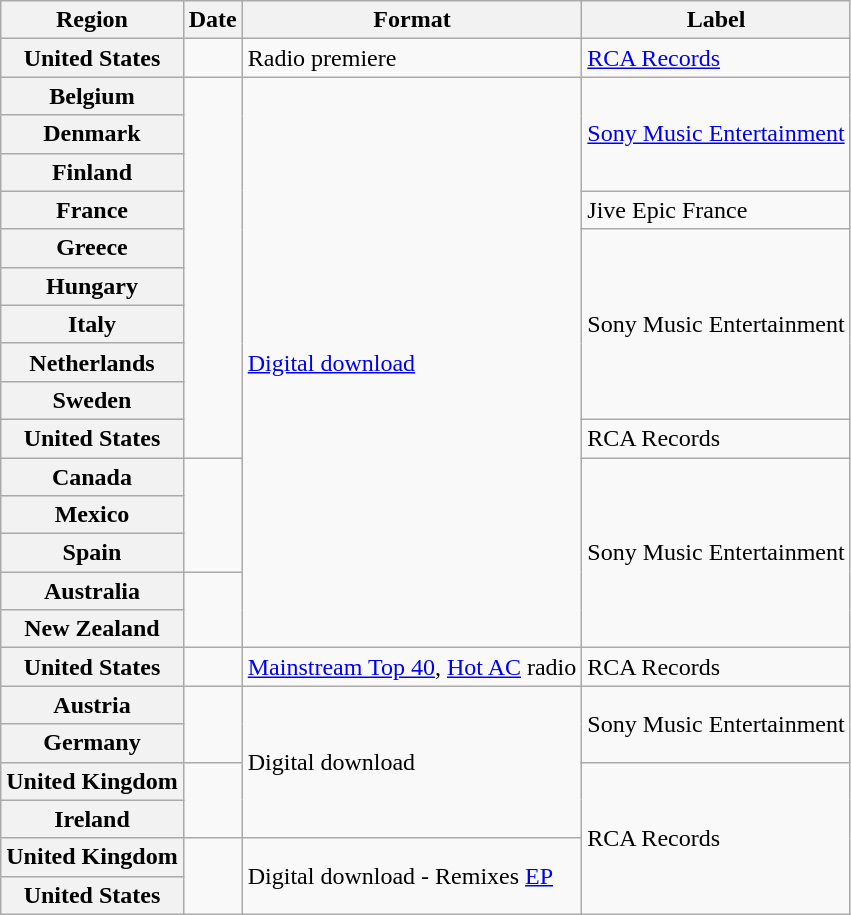<table class="wikitable plainrowheaders">
<tr>
<th scope="col">Region</th>
<th>Date</th>
<th>Format</th>
<th>Label</th>
</tr>
<tr>
<th scope="row">United States</th>
<td></td>
<td>Radio premiere</td>
<td><a href='#'>RCA Records</a></td>
</tr>
<tr>
<th scope="row">Belgium</th>
<td rowspan="10"></td>
<td rowspan="15"><a href='#'>Digital download</a></td>
<td rowspan="3"><a href='#'>Sony Music Entertainment</a></td>
</tr>
<tr>
<th scope="row">Denmark</th>
</tr>
<tr>
<th scope="row">Finland</th>
</tr>
<tr>
<th scope="row">France</th>
<td>Jive Epic France</td>
</tr>
<tr>
<th scope="row">Greece</th>
<td rowspan="5">Sony Music Entertainment</td>
</tr>
<tr>
<th scope="row">Hungary</th>
</tr>
<tr>
<th scope="row">Italy</th>
</tr>
<tr>
<th scope="row">Netherlands</th>
</tr>
<tr>
<th scope="row">Sweden</th>
</tr>
<tr>
<th scope="row">United States</th>
<td>RCA Records</td>
</tr>
<tr>
<th scope="row">Canada</th>
<td rowspan="3"></td>
<td rowspan="5">Sony Music Entertainment</td>
</tr>
<tr>
<th scope="row">Mexico</th>
</tr>
<tr>
<th scope="row">Spain</th>
</tr>
<tr>
<th scope="row">Australia</th>
<td rowspan="2"></td>
</tr>
<tr>
<th scope="row">New Zealand</th>
</tr>
<tr>
<th scope="row">United States</th>
<td></td>
<td><a href='#'>Mainstream Top 40</a>, <a href='#'>Hot AC</a> radio</td>
<td>RCA Records</td>
</tr>
<tr>
<th scope="row">Austria</th>
<td rowspan="2"></td>
<td rowspan="4">Digital download</td>
<td rowspan="2">Sony Music Entertainment</td>
</tr>
<tr>
<th scope="row">Germany</th>
</tr>
<tr>
<th scope="row">United Kingdom</th>
<td rowspan="2"></td>
<td rowspan="4">RCA Records</td>
</tr>
<tr>
<th scope="row">Ireland</th>
</tr>
<tr>
<th scope="row">United Kingdom</th>
<td rowspan="2"></td>
<td rowspan="2">Digital download - Remixes <a href='#'>EP</a></td>
</tr>
<tr>
<th scope="row">United States</th>
</tr>
</table>
